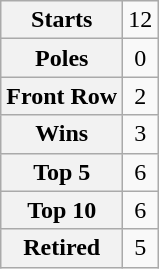<table class="wikitable" style="text-align:center">
<tr>
<th>Starts</th>
<td>12</td>
</tr>
<tr>
<th>Poles</th>
<td>0</td>
</tr>
<tr>
<th>Front Row</th>
<td>2</td>
</tr>
<tr>
<th>Wins</th>
<td>3</td>
</tr>
<tr>
<th>Top 5</th>
<td>6</td>
</tr>
<tr>
<th>Top 10</th>
<td>6</td>
</tr>
<tr>
<th>Retired</th>
<td>5</td>
</tr>
</table>
